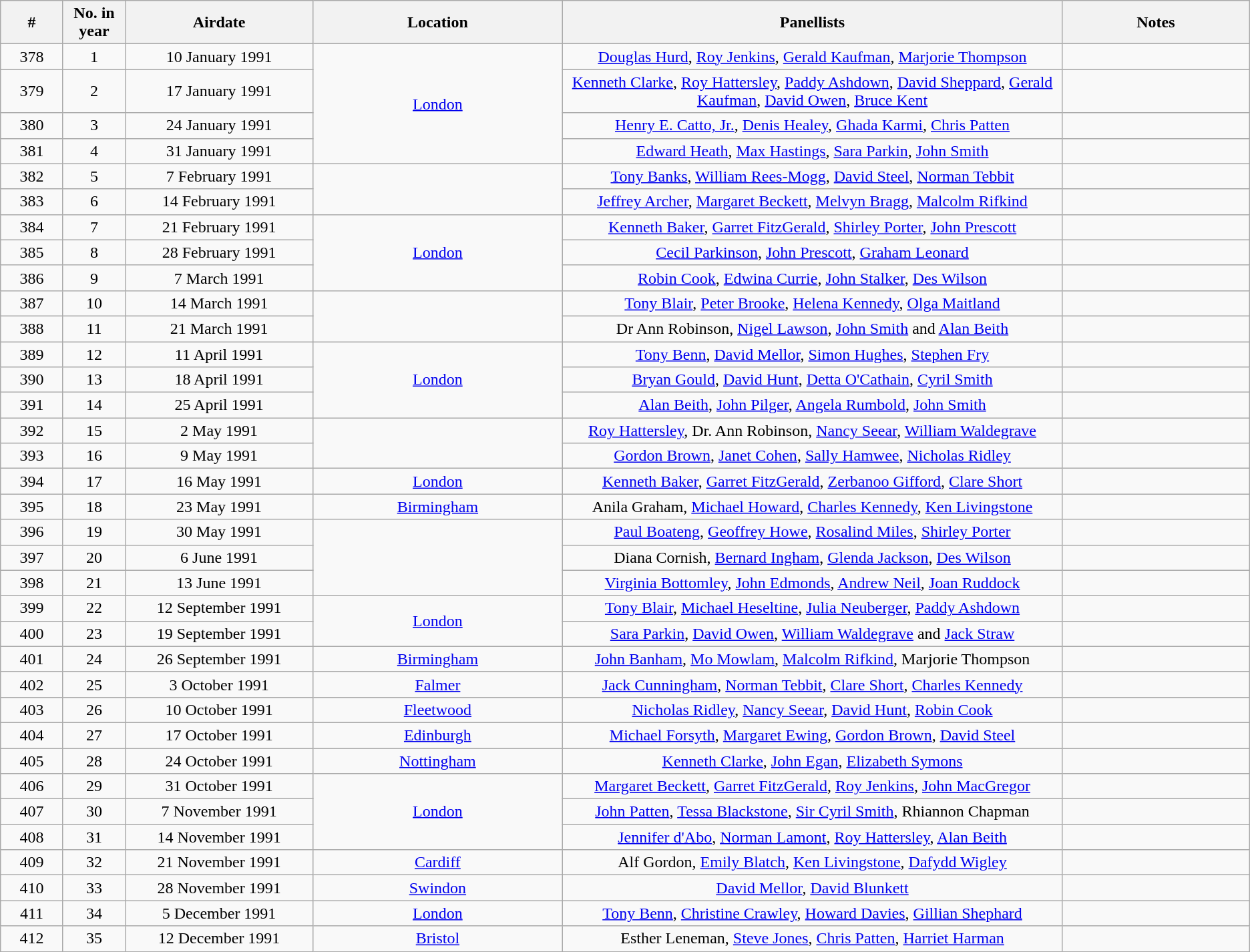<table class="wikitable" style="text-align:center;">
<tr>
<th style="width:5%;">#</th>
<th style="width:5%;">No. in year</th>
<th style="width:15%;">Airdate</th>
<th style="width:20%;">Location</th>
<th style="width:40%;">Panellists</th>
<th style="width:40%;">Notes</th>
</tr>
<tr>
<td>378</td>
<td>1</td>
<td>10 January 1991</td>
<td rowspan=4><a href='#'>London</a></td>
<td><a href='#'>Douglas Hurd</a>, <a href='#'>Roy Jenkins</a>, <a href='#'>Gerald Kaufman</a>, <a href='#'>Marjorie Thompson</a></td>
<td></td>
</tr>
<tr>
<td>379</td>
<td>2</td>
<td>17 January 1991</td>
<td><a href='#'>Kenneth Clarke</a>, <a href='#'>Roy Hattersley</a>, <a href='#'>Paddy Ashdown</a>, <a href='#'>David Sheppard</a>,  <a href='#'>Gerald Kaufman</a>, <a href='#'>David Owen</a>, <a href='#'>Bruce Kent</a></td>
<td></td>
</tr>
<tr>
<td>380</td>
<td>3</td>
<td>24 January 1991</td>
<td><a href='#'>Henry E. Catto, Jr.</a>, <a href='#'>Denis Healey</a>, <a href='#'>Ghada Karmi</a>, <a href='#'>Chris Patten</a></td>
<td></td>
</tr>
<tr>
<td>381</td>
<td>4</td>
<td>31 January 1991</td>
<td><a href='#'>Edward Heath</a>, <a href='#'>Max Hastings</a>, <a href='#'>Sara Parkin</a>, <a href='#'>John Smith</a></td>
<td></td>
</tr>
<tr>
<td>382</td>
<td>5</td>
<td>7 February 1991</td>
<td rowspan=2></td>
<td><a href='#'>Tony Banks</a>, <a href='#'>William Rees-Mogg</a>, <a href='#'>David Steel</a>, <a href='#'>Norman Tebbit</a></td>
<td></td>
</tr>
<tr>
<td>383</td>
<td>6</td>
<td>14 February 1991</td>
<td><a href='#'>Jeffrey Archer</a>, <a href='#'>Margaret Beckett</a>, <a href='#'>Melvyn Bragg</a>, <a href='#'>Malcolm Rifkind</a></td>
<td></td>
</tr>
<tr>
<td>384</td>
<td>7</td>
<td>21 February 1991</td>
<td rowspan=3><a href='#'>London</a></td>
<td><a href='#'>Kenneth Baker</a>, <a href='#'>Garret FitzGerald</a>, <a href='#'>Shirley Porter</a>, <a href='#'>John Prescott</a></td>
<td></td>
</tr>
<tr>
<td>385</td>
<td>8</td>
<td>28 February 1991</td>
<td><a href='#'>Cecil Parkinson</a>, <a href='#'>John Prescott</a>, <a href='#'>Graham Leonard</a></td>
<td></td>
</tr>
<tr>
<td>386</td>
<td>9</td>
<td>7 March 1991</td>
<td><a href='#'>Robin Cook</a>, <a href='#'>Edwina Currie</a>, <a href='#'>John Stalker</a>, <a href='#'>Des Wilson</a></td>
<td></td>
</tr>
<tr>
<td>387</td>
<td>10</td>
<td>14 March 1991</td>
<td rowspan=2></td>
<td><a href='#'>Tony Blair</a>, <a href='#'>Peter Brooke</a>, <a href='#'>Helena Kennedy</a>, <a href='#'>Olga Maitland</a></td>
<td></td>
</tr>
<tr>
<td>388</td>
<td>11</td>
<td>21 March 1991</td>
<td>Dr Ann Robinson, <a href='#'>Nigel Lawson</a>, <a href='#'>John Smith</a> and <a href='#'>Alan Beith</a></td>
<td></td>
</tr>
<tr>
<td>389</td>
<td>12</td>
<td>11 April 1991</td>
<td rowspan=3><a href='#'>London</a></td>
<td><a href='#'>Tony Benn</a>, <a href='#'>David Mellor</a>, <a href='#'>Simon Hughes</a>, <a href='#'>Stephen Fry</a></td>
<td></td>
</tr>
<tr>
<td>390</td>
<td>13</td>
<td>18 April 1991</td>
<td><a href='#'>Bryan Gould</a>, <a href='#'>David Hunt</a>, <a href='#'>Detta O'Cathain</a>, <a href='#'>Cyril Smith</a></td>
<td></td>
</tr>
<tr>
<td>391</td>
<td>14</td>
<td>25 April 1991</td>
<td><a href='#'>Alan Beith</a>, <a href='#'>John Pilger</a>, <a href='#'>Angela Rumbold</a>, <a href='#'>John Smith</a></td>
<td></td>
</tr>
<tr>
<td>392</td>
<td>15</td>
<td>2 May 1991</td>
<td rowspan=2></td>
<td><a href='#'>Roy Hattersley</a>, Dr. Ann Robinson, <a href='#'>Nancy Seear</a>, <a href='#'>William Waldegrave</a></td>
<td></td>
</tr>
<tr>
<td>393</td>
<td>16</td>
<td>9 May 1991</td>
<td><a href='#'>Gordon Brown</a>, <a href='#'>Janet Cohen</a>, <a href='#'>Sally Hamwee</a>, <a href='#'>Nicholas Ridley</a></td>
<td></td>
</tr>
<tr>
<td>394</td>
<td>17</td>
<td>16 May 1991</td>
<td><a href='#'>London</a></td>
<td><a href='#'>Kenneth Baker</a>, <a href='#'>Garret FitzGerald</a>, <a href='#'>Zerbanoo Gifford</a>, <a href='#'>Clare Short</a></td>
<td></td>
</tr>
<tr>
<td>395</td>
<td>18</td>
<td>23 May 1991</td>
<td><a href='#'>Birmingham</a></td>
<td>Anila Graham, <a href='#'>Michael Howard</a>, <a href='#'>Charles Kennedy</a>, <a href='#'>Ken Livingstone</a></td>
<td></td>
</tr>
<tr>
<td>396</td>
<td>19</td>
<td>30 May 1991</td>
<td rowspan=3></td>
<td><a href='#'>Paul Boateng</a>, <a href='#'>Geoffrey Howe</a>, <a href='#'>Rosalind Miles</a>, <a href='#'>Shirley Porter</a></td>
<td></td>
</tr>
<tr>
<td>397</td>
<td>20</td>
<td>6 June 1991</td>
<td>Diana Cornish, <a href='#'>Bernard Ingham</a>, <a href='#'>Glenda Jackson</a>, <a href='#'>Des Wilson</a></td>
<td></td>
</tr>
<tr>
<td>398</td>
<td>21</td>
<td>13 June 1991</td>
<td><a href='#'>Virginia Bottomley</a>, <a href='#'>John Edmonds</a>, <a href='#'>Andrew Neil</a>, <a href='#'>Joan Ruddock</a></td>
<td></td>
</tr>
<tr>
<td>399</td>
<td>22</td>
<td>12 September 1991</td>
<td rowspan=2><a href='#'>London</a></td>
<td><a href='#'>Tony Blair</a>, <a href='#'>Michael Heseltine</a>, <a href='#'>Julia Neuberger</a>, <a href='#'>Paddy Ashdown</a></td>
<td></td>
</tr>
<tr>
<td>400</td>
<td>23</td>
<td>19 September 1991</td>
<td><a href='#'>Sara Parkin</a>, <a href='#'>David Owen</a>, <a href='#'>William Waldegrave</a> and <a href='#'>Jack Straw</a></td>
<td></td>
</tr>
<tr>
<td>401</td>
<td>24</td>
<td>26 September 1991</td>
<td><a href='#'>Birmingham</a></td>
<td><a href='#'>John Banham</a>, <a href='#'>Mo Mowlam</a>, <a href='#'>Malcolm Rifkind</a>, Marjorie Thompson</td>
<td></td>
</tr>
<tr>
<td>402</td>
<td>25</td>
<td>3 October 1991</td>
<td><a href='#'>Falmer</a></td>
<td><a href='#'>Jack Cunningham</a>, <a href='#'>Norman Tebbit</a>, <a href='#'>Clare Short</a>, <a href='#'>Charles Kennedy</a></td>
<td></td>
</tr>
<tr>
<td>403</td>
<td>26</td>
<td>10 October 1991</td>
<td><a href='#'>Fleetwood</a></td>
<td><a href='#'>Nicholas Ridley</a>, <a href='#'>Nancy Seear</a>, <a href='#'>David Hunt</a>, <a href='#'>Robin Cook</a></td>
<td></td>
</tr>
<tr>
<td>404</td>
<td>27</td>
<td>17 October 1991</td>
<td><a href='#'>Edinburgh</a></td>
<td><a href='#'>Michael Forsyth</a>, <a href='#'>Margaret Ewing</a>, <a href='#'>Gordon Brown</a>, <a href='#'>David Steel</a></td>
<td></td>
</tr>
<tr>
<td>405</td>
<td>28</td>
<td>24 October 1991</td>
<td><a href='#'>Nottingham</a></td>
<td><a href='#'>Kenneth Clarke</a>, <a href='#'>John Egan</a>, <a href='#'>Elizabeth Symons</a></td>
<td></td>
</tr>
<tr>
<td>406</td>
<td>29</td>
<td>31 October 1991</td>
<td rowspan=3><a href='#'>London</a></td>
<td><a href='#'>Margaret Beckett</a>, <a href='#'>Garret FitzGerald</a>, <a href='#'>Roy Jenkins</a>, <a href='#'>John MacGregor</a></td>
<td></td>
</tr>
<tr>
<td>407</td>
<td>30</td>
<td>7 November 1991</td>
<td><a href='#'>John Patten</a>, <a href='#'>Tessa Blackstone</a>, <a href='#'>Sir Cyril Smith</a>, Rhiannon Chapman</td>
<td></td>
</tr>
<tr>
<td>408</td>
<td>31</td>
<td>14 November 1991</td>
<td><a href='#'>Jennifer d'Abo</a>, <a href='#'>Norman Lamont</a>, <a href='#'>Roy Hattersley</a>, <a href='#'>Alan Beith</a></td>
<td></td>
</tr>
<tr>
<td>409</td>
<td>32</td>
<td>21 November 1991</td>
<td><a href='#'>Cardiff</a></td>
<td>Alf Gordon, <a href='#'>Emily Blatch</a>, <a href='#'>Ken Livingstone</a>, <a href='#'>Dafydd Wigley</a></td>
<td></td>
</tr>
<tr>
<td>410</td>
<td>33</td>
<td>28 November 1991</td>
<td><a href='#'>Swindon</a></td>
<td><a href='#'>David Mellor</a>, <a href='#'>David Blunkett</a></td>
<td></td>
</tr>
<tr>
<td>411</td>
<td>34</td>
<td>5 December 1991</td>
<td><a href='#'>London</a></td>
<td><a href='#'>Tony Benn</a>, <a href='#'>Christine Crawley</a>, <a href='#'>Howard Davies</a>, <a href='#'>Gillian Shephard</a></td>
<td></td>
</tr>
<tr>
<td>412</td>
<td>35</td>
<td>12 December 1991</td>
<td><a href='#'>Bristol</a></td>
<td>Esther Leneman, <a href='#'>Steve Jones</a>, <a href='#'>Chris Patten</a>, <a href='#'>Harriet Harman</a></td>
<td></td>
</tr>
</table>
